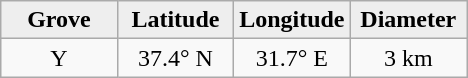<table class="wikitable">
<tr>
<th width="25%" style="background:#eeeeee;">Grove</th>
<th width="25%" style="background:#eeeeee;">Latitude</th>
<th width="25%" style="background:#eeeeee;">Longitude</th>
<th width="25%" style="background:#eeeeee;">Diameter</th>
</tr>
<tr>
<td align="center">Y</td>
<td align="center">37.4° N</td>
<td align="center">31.7° E</td>
<td align="center">3 km</td>
</tr>
</table>
